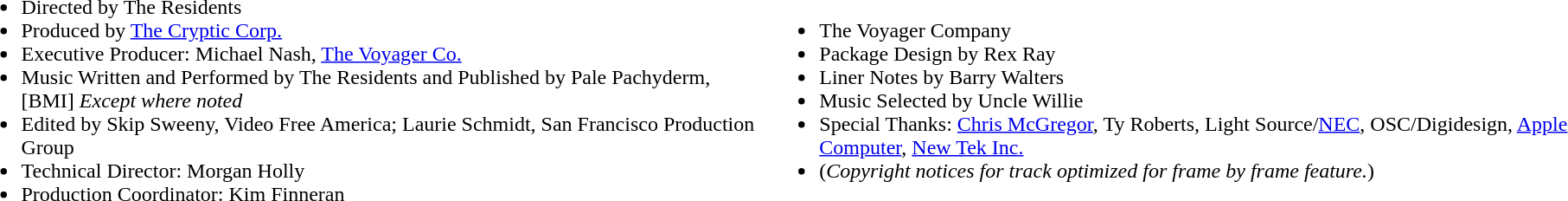<table>
<tr>
<td><br><ul><li>Directed by The Residents</li><li>Produced by <a href='#'>The Cryptic Corp.</a></li><li>Executive Producer: Michael Nash, <a href='#'>The Voyager Co.</a></li><li>Music Written and Performed by The Residents and Published by Pale Pachyderm, [BMI] <em>Except where noted</em></li><li>Edited by Skip Sweeny, Video Free America; Laurie Schmidt, San Francisco Production Group</li><li>Technical Director: Morgan Holly</li><li>Production Coordinator: Kim Finneran</li></ul></td>
<td><br><ul><li>The Voyager Company</li><li>Package Design by Rex Ray</li><li>Liner Notes by Barry Walters</li><li>Music Selected by Uncle Willie</li><li>Special Thanks: <a href='#'>Chris McGregor</a>, Ty Roberts, Light Source/<a href='#'>NEC</a>, OSC/Digidesign, <a href='#'>Apple Computer</a>, <a href='#'>New Tek Inc.</a></li><li>(<em>Copyright notices for track optimized for frame by frame feature.</em>)</li></ul></td>
</tr>
</table>
